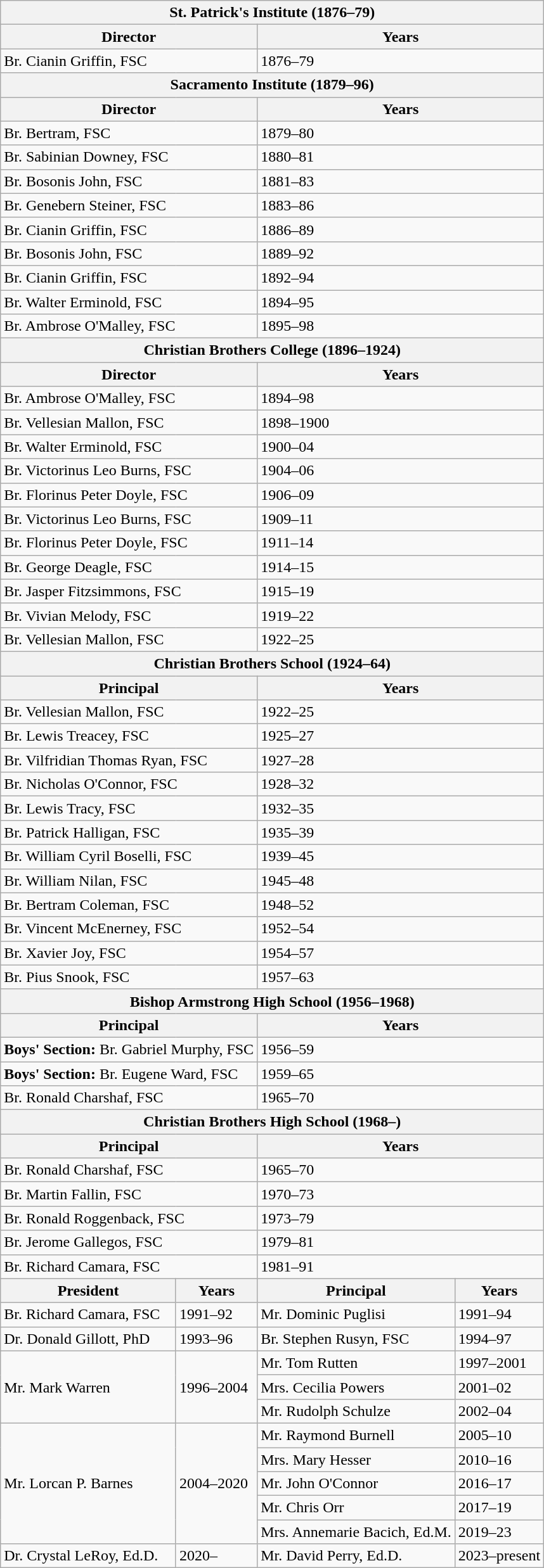<table class="wikitable">
<tr>
<th colspan="4">St. Patrick's Institute (1876–79)</th>
</tr>
<tr>
<th colspan="2">Director</th>
<th colspan="2">Years</th>
</tr>
<tr>
<td colspan="2">Br. Cianin Griffin, FSC</td>
<td colspan="2">1876–79</td>
</tr>
<tr>
<th colspan="4">Sacramento Institute (1879–96)</th>
</tr>
<tr>
<th colspan="2">Director</th>
<th colspan="2">Years</th>
</tr>
<tr>
<td colspan="2">Br. Bertram, FSC</td>
<td colspan="2">1879–80</td>
</tr>
<tr>
<td colspan="2">Br. Sabinian Downey, FSC</td>
<td colspan="2">1880–81</td>
</tr>
<tr>
<td colspan="2">Br. Bosonis John, FSC</td>
<td colspan="2">1881–83</td>
</tr>
<tr>
<td colspan="2">Br. Genebern Steiner, FSC</td>
<td colspan="2">1883–86</td>
</tr>
<tr>
<td colspan="2">Br. Cianin Griffin, FSC</td>
<td colspan="2">1886–89</td>
</tr>
<tr>
<td colspan="2">Br. Bosonis John, FSC</td>
<td colspan="2">1889–92</td>
</tr>
<tr>
<td colspan="2">Br. Cianin Griffin, FSC</td>
<td colspan="2">1892–94</td>
</tr>
<tr>
<td colspan="2">Br. Walter Erminold, FSC</td>
<td colspan="2">1894–95</td>
</tr>
<tr>
<td colspan="2">Br. Ambrose O'Malley, FSC</td>
<td colspan="2">1895–98</td>
</tr>
<tr>
<th colspan="4">Christian Brothers College (1896–1924)</th>
</tr>
<tr>
<th colspan="2">Director</th>
<th colspan="2">Years</th>
</tr>
<tr>
<td colspan="2">Br. Ambrose O'Malley, FSC</td>
<td colspan="2">1894–98</td>
</tr>
<tr>
<td colspan="2">Br. Vellesian Mallon, FSC</td>
<td colspan="2">1898–1900</td>
</tr>
<tr>
<td colspan="2">Br. Walter Erminold, FSC</td>
<td colspan="2">1900–04</td>
</tr>
<tr>
<td colspan="2">Br. Victorinus Leo Burns, FSC</td>
<td colspan="2">1904–06</td>
</tr>
<tr>
<td colspan="2">Br. Florinus Peter Doyle, FSC</td>
<td colspan="2">1906–09</td>
</tr>
<tr>
<td colspan="2">Br. Victorinus Leo Burns, FSC</td>
<td colspan="2">1909–11</td>
</tr>
<tr>
<td colspan="2">Br. Florinus Peter Doyle, FSC</td>
<td colspan="2">1911–14</td>
</tr>
<tr>
<td colspan="2">Br. George Deagle, FSC</td>
<td colspan="2">1914–15</td>
</tr>
<tr>
<td colspan="2">Br. Jasper Fitzsimmons, FSC</td>
<td colspan="2">1915–19</td>
</tr>
<tr>
<td colspan="2">Br. Vivian Melody, FSC</td>
<td colspan="2">1919–22</td>
</tr>
<tr>
<td colspan="2">Br. Vellesian Mallon, FSC</td>
<td colspan="2">1922–25</td>
</tr>
<tr>
<th colspan="4">Christian Brothers School (1924–64)</th>
</tr>
<tr>
<th colspan="2">Principal</th>
<th colspan="2">Years</th>
</tr>
<tr>
<td colspan="2">Br. Vellesian Mallon, FSC</td>
<td colspan="2">1922–25</td>
</tr>
<tr>
<td colspan="2">Br. Lewis Treacey, FSC</td>
<td colspan="2">1925–27</td>
</tr>
<tr>
<td colspan="2">Br. Vilfridian Thomas Ryan, FSC</td>
<td colspan="2">1927–28</td>
</tr>
<tr>
<td colspan="2">Br. Nicholas O'Connor, FSC</td>
<td colspan="2">1928–32</td>
</tr>
<tr>
<td colspan="2">Br. Lewis Tracy, FSC</td>
<td colspan="2">1932–35</td>
</tr>
<tr>
<td colspan="2">Br. Patrick Halligan, FSC</td>
<td colspan="2">1935–39</td>
</tr>
<tr>
<td colspan="2">Br. William Cyril Boselli, FSC</td>
<td colspan="2">1939–45</td>
</tr>
<tr>
<td colspan="2">Br. William Nilan, FSC</td>
<td colspan="2">1945–48</td>
</tr>
<tr>
<td colspan="2">Br. Bertram Coleman, FSC</td>
<td colspan="2">1948–52</td>
</tr>
<tr>
<td colspan="2">Br. Vincent McEnerney, FSC</td>
<td colspan="2">1952–54</td>
</tr>
<tr>
<td colspan="2">Br. Xavier Joy, FSC</td>
<td colspan="2">1954–57</td>
</tr>
<tr>
<td colspan="2">Br. Pius Snook, FSC</td>
<td colspan="2">1957–63</td>
</tr>
<tr>
<th colspan="4">Bishop Armstrong High School (1956–1968)</th>
</tr>
<tr>
<th colspan="2">Principal</th>
<th colspan="2">Years</th>
</tr>
<tr>
<td colspan="2"><strong>Boys' Section:</strong> Br. Gabriel Murphy, FSC</td>
<td colspan="2">1956–59</td>
</tr>
<tr>
<td colspan="2"><strong>Boys' Section:</strong> Br. Eugene Ward, FSC</td>
<td colspan="2">1959–65</td>
</tr>
<tr>
<td colspan="2">Br. Ronald Charshaf, FSC</td>
<td colspan="2">1965–70</td>
</tr>
<tr>
<th colspan="4">Christian Brothers High School (1968–)</th>
</tr>
<tr>
<th colspan="2">Principal</th>
<th colspan="2">Years</th>
</tr>
<tr>
<td colspan="2">Br. Ronald Charshaf, FSC</td>
<td colspan="2">1965–70</td>
</tr>
<tr>
<td colspan="2">Br. Martin Fallin, FSC</td>
<td colspan="2">1970–73</td>
</tr>
<tr>
<td colspan="2">Br. Ronald Roggenback, FSC</td>
<td colspan="2">1973–79</td>
</tr>
<tr>
<td colspan="2">Br. Jerome Gallegos, FSC</td>
<td colspan="2">1979–81</td>
</tr>
<tr>
<td colspan="2">Br. Richard Camara, FSC</td>
<td colspan="2">1981–91</td>
</tr>
<tr>
<th>President</th>
<th>Years</th>
<th>Principal</th>
<th>Years</th>
</tr>
<tr>
<td>Br. Richard Camara, FSC</td>
<td>1991–92</td>
<td rowspan="2">Mr. Dominic Puglisi</td>
<td rowspan="2">1991–94</td>
</tr>
<tr>
<td rowspan="2">Dr. Donald Gillott, PhD</td>
<td rowspan="2">1993–96</td>
</tr>
<tr>
<td>Br. Stephen Rusyn, FSC</td>
<td>1994–97</td>
</tr>
<tr>
<td rowspan="3">Mr. Mark Warren</td>
<td rowspan="3">1996–2004</td>
<td>Mr. Tom Rutten</td>
<td>1997–2001</td>
</tr>
<tr>
<td>Mrs. Cecilia Powers</td>
<td>2001–02</td>
</tr>
<tr>
<td>Mr. Rudolph Schulze</td>
<td>2002–04</td>
</tr>
<tr>
<td rowspan="5">Mr. Lorcan P. Barnes</td>
<td rowspan="5">2004–2020</td>
<td>Mr. Raymond Burnell</td>
<td>2005–10</td>
</tr>
<tr>
<td>Mrs. Mary Hesser</td>
<td>2010–16</td>
</tr>
<tr>
<td>Mr. John O'Connor</td>
<td>2016–17</td>
</tr>
<tr>
<td>Mr. Chris Orr</td>
<td>2017–19</td>
</tr>
<tr>
<td>Mrs. Annemarie Bacich, Ed.M.</td>
<td>2019–23</td>
</tr>
<tr>
<td>Dr. Crystal LeRoy, Ed.D.</td>
<td>2020–</td>
<td>Mr. David Perry, Ed.D.</td>
<td>2023–present</td>
</tr>
</table>
